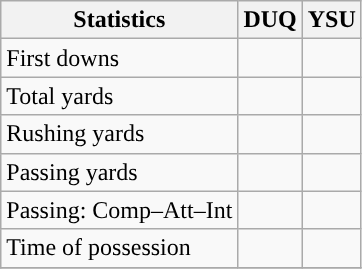<table class="wikitable" style="float: left;">
<tr>
<th>Statistics</th>
<th>DUQ</th>
<th>YSU</th>
</tr>
<tr>
<td>First downs</td>
<td></td>
<td></td>
</tr>
<tr>
<td>Total yards</td>
<td></td>
<td></td>
</tr>
<tr>
<td>Rushing yards</td>
<td></td>
<td></td>
</tr>
<tr>
<td>Passing yards</td>
<td></td>
<td></td>
</tr>
<tr>
<td>Passing: Comp–Att–Int</td>
<td></td>
<td></td>
</tr>
<tr>
<td>Time of possession</td>
<td></td>
<td></td>
</tr>
<tr>
</tr>
</table>
